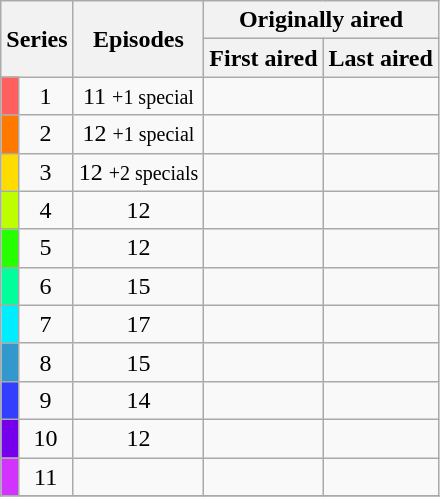<table class="wikitable plainrowheaders" style="text-align:center;">
<tr>
<th colspan="2" rowspan="2">Series</th>
<th rowspan="2">Episodes</th>
<th colspan="2">Originally aired</th>
</tr>
<tr>
<th>First aired</th>
<th>Last aired</th>
</tr>
<tr>
<td style="background:#FF5F5F;"></td>
<td>1</td>
<td>11 <small>+1 special</small></td>
<td></td>
<td></td>
</tr>
<tr>
<td style="background:#FF7800;"></td>
<td>2</td>
<td>12 <small>+1 special</small></td>
<td></td>
<td></td>
</tr>
<tr>
<td style="background:#FFDC00;"></td>
<td>3</td>
<td>12 <small>+2 specials</small></td>
<td></td>
<td></td>
</tr>
<tr>
<td style="background:#BDFF00;"></td>
<td>4</td>
<td>12</td>
<td></td>
<td></td>
</tr>
<tr>
<td style="background:#27FF00;"></td>
<td>5</td>
<td>12</td>
<td></td>
<td></td>
</tr>
<tr>
<td style="background:#00FF9B;"></td>
<td>6</td>
<td>15</td>
<td></td>
<td></td>
</tr>
<tr>
<td style="background:#00ECFF;"></td>
<td>7</td>
<td>17</td>
<td></td>
<td></td>
</tr>
<tr>
<td style="background:#3399CC;"></td>
<td>8</td>
<td>15</td>
<td></td>
<td></td>
</tr>
<tr>
<td style="background:#333FFF;"></td>
<td>9</td>
<td>14</td>
<td></td>
<td></td>
</tr>
<tr>
<td style="background:#7600EC;"></td>
<td>10</td>
<td>12</td>
<td></td>
<td></td>
</tr>
<tr>
<td style="background:#D233FF;"></td>
<td>11</td>
<td></td>
<td></td>
<td></td>
</tr>
<tr>
</tr>
</table>
